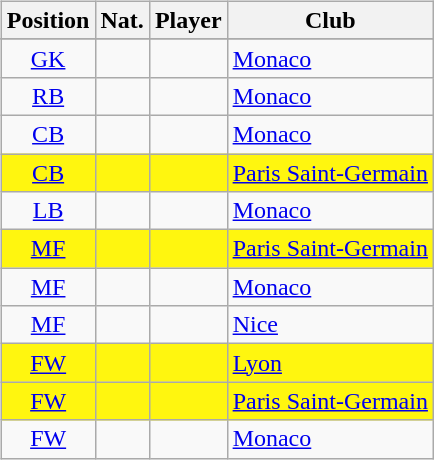<table style="width:100%;">
<tr>
<td width="50%"><br><table class="sortable wikitable" style="text-align: center;">
<tr>
<th>Position</th>
<th>Nat.</th>
<th>Player</th>
<th>Club</th>
</tr>
<tr>
</tr>
<tr>
<td><a href='#'>GK</a></td>
<td></td>
<td align=left></td>
<td align=left><a href='#'>Monaco</a></td>
</tr>
<tr>
<td><a href='#'>RB</a></td>
<td></td>
<td align=left></td>
<td align=left><a href='#'>Monaco</a></td>
</tr>
<tr>
<td><a href='#'>CB</a></td>
<td></td>
<td align=left></td>
<td align=left><a href='#'>Monaco</a></td>
</tr>
<tr bgcolor=#FFF60F>
<td><a href='#'>CB</a></td>
<td></td>
<td align=left></td>
<td align=left><a href='#'>Paris Saint-Germain</a></td>
</tr>
<tr>
<td><a href='#'>LB</a></td>
<td></td>
<td align=left></td>
<td align=left><a href='#'>Monaco</a></td>
</tr>
<tr bgcolor=#FFF60F>
<td><a href='#'>MF</a></td>
<td></td>
<td align=left></td>
<td align=left><a href='#'>Paris Saint-Germain</a></td>
</tr>
<tr>
<td><a href='#'>MF</a></td>
<td></td>
<td align=left></td>
<td align=left><a href='#'>Monaco</a></td>
</tr>
<tr>
<td><a href='#'>MF</a></td>
<td></td>
<td align=left></td>
<td align=left><a href='#'>Nice</a></td>
</tr>
<tr bgcolor=#FFF60F>
<td><a href='#'>FW</a></td>
<td></td>
<td align=left></td>
<td align=left><a href='#'>Lyon</a></td>
</tr>
<tr bgcolor=#FFF60F>
<td><a href='#'>FW</a></td>
<td></td>
<td align=left></td>
<td align=left><a href='#'>Paris Saint-Germain</a></td>
</tr>
<tr>
<td><a href='#'>FW</a></td>
<td></td>
<td align=left></td>
<td align=left><a href='#'>Monaco</a></td>
</tr>
</table>
</td>
<td width="50%"><br><div>












</div></td>
</tr>
</table>
